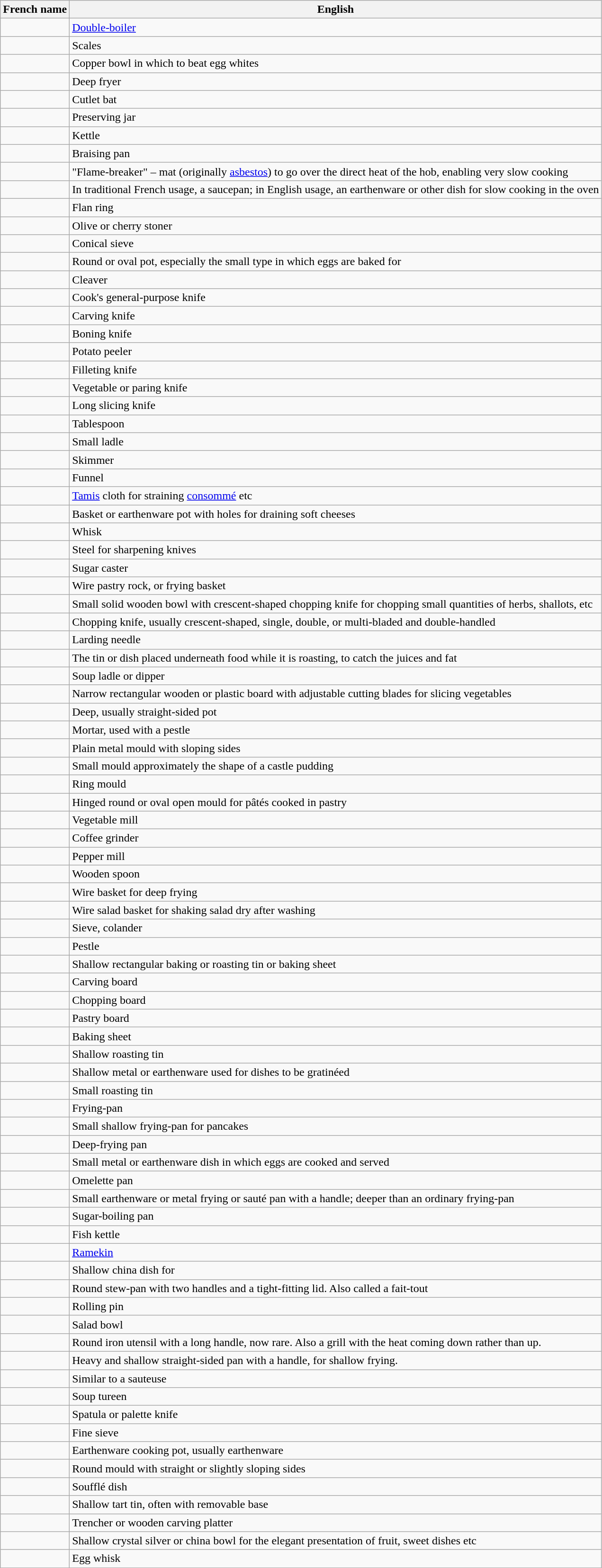<table class="wikitable plainrowheaders" style="text-align: left; margin-right: 0;">
<tr>
<th scope="col" ! scope="col">French name</th>
<th scope="col">English</th>
</tr>
<tr>
<td></td>
<td><a href='#'>Double-boiler</a></td>
</tr>
<tr>
<td></td>
<td>Scales</td>
</tr>
<tr>
<td></td>
<td>Copper bowl in which to beat egg whites</td>
</tr>
<tr>
<td></td>
<td>Deep fryer</td>
</tr>
<tr>
<td></td>
<td>Cutlet bat</td>
</tr>
<tr>
<td></td>
<td>Preserving jar</td>
</tr>
<tr>
<td></td>
<td>Kettle</td>
</tr>
<tr>
<td></td>
<td>Braising pan</td>
</tr>
<tr>
<td></td>
<td>"Flame-breaker" – mat (originally <a href='#'>asbestos</a>) to go over the direct heat of the hob, enabling very slow cooking</td>
</tr>
<tr>
<td></td>
<td>In traditional French usage, a saucepan; in English usage, an earthenware or other dish for slow cooking in the oven</td>
</tr>
<tr>
<td></td>
<td>Flan ring</td>
</tr>
<tr>
<td></td>
<td>Olive or cherry stoner</td>
</tr>
<tr>
<td></td>
<td>Conical sieve</td>
</tr>
<tr>
<td></td>
<td>Round or oval pot, especially the small type in which eggs are baked for </td>
</tr>
<tr>
<td></td>
<td>Cleaver</td>
</tr>
<tr>
<td></td>
<td>Cook's general-purpose knife</td>
</tr>
<tr>
<td></td>
<td>Carving knife</td>
</tr>
<tr>
<td></td>
<td>Boning knife</td>
</tr>
<tr>
<td></td>
<td>Potato peeler</td>
</tr>
<tr>
<td></td>
<td>Filleting knife</td>
</tr>
<tr>
<td></td>
<td>Vegetable or paring knife</td>
</tr>
<tr>
<td></td>
<td>Long slicing knife</td>
</tr>
<tr>
<td></td>
<td>Tablespoon</td>
</tr>
<tr>
<td></td>
<td>Small ladle</td>
</tr>
<tr>
<td></td>
<td>Skimmer</td>
</tr>
<tr>
<td></td>
<td>Funnel</td>
</tr>
<tr>
<td></td>
<td><a href='#'>Tamis</a> cloth for straining <a href='#'>consommé</a> etc</td>
</tr>
<tr>
<td></td>
<td>Basket or earthenware pot with holes for draining soft cheeses</td>
</tr>
<tr>
<td></td>
<td>Whisk</td>
</tr>
<tr>
<td></td>
<td>Steel for sharpening knives</td>
</tr>
<tr>
<td></td>
<td>Sugar caster</td>
</tr>
<tr>
<td></td>
<td>Wire pastry rock, or frying basket</td>
</tr>
<tr>
<td></td>
<td>Small solid wooden bowl with crescent-shaped chopping knife for chopping small quantities of herbs, shallots, etc</td>
</tr>
<tr>
<td></td>
<td>Chopping knife, usually crescent-shaped, single, double, or multi-bladed and double-handled</td>
</tr>
<tr>
<td></td>
<td>Larding needle</td>
</tr>
<tr>
<td></td>
<td>The tin or dish placed underneath food while it is roasting, to catch the juices and fat</td>
</tr>
<tr>
<td></td>
<td>Soup ladle or dipper</td>
</tr>
<tr>
<td></td>
<td>Narrow rectangular wooden or plastic board with adjustable cutting blades for slicing vegetables</td>
</tr>
<tr>
<td></td>
<td>Deep, usually straight-sided pot</td>
</tr>
<tr>
<td></td>
<td>Mortar, used with a pestle</td>
</tr>
<tr>
<td></td>
<td>Plain metal mould with sloping sides</td>
</tr>
<tr>
<td></td>
<td>Small mould approxi­mately the shape of a castle pud­ding</td>
</tr>
<tr>
<td></td>
<td>Ring mould</td>
</tr>
<tr>
<td></td>
<td>Hinged round or oval open mould for pâtés cooked in pastry</td>
</tr>
<tr>
<td></td>
<td>Vegetable mill</td>
</tr>
<tr>
<td></td>
<td>Coffee grinder</td>
</tr>
<tr>
<td></td>
<td>Pepper mill</td>
</tr>
<tr>
<td></td>
<td>Wooden spoon</td>
</tr>
<tr>
<td></td>
<td>Wire basket for deep frying</td>
</tr>
<tr>
<td></td>
<td>Wire salad basket for shaking salad dry after washing</td>
</tr>
<tr>
<td></td>
<td>Sieve, colander</td>
</tr>
<tr>
<td></td>
<td>Pestle</td>
</tr>
<tr>
<td></td>
<td>Shallow rectangular baking or roasting tin or baking sheet</td>
</tr>
<tr>
<td></td>
<td>Carving board</td>
</tr>
<tr>
<td></td>
<td>Chopping board</td>
</tr>
<tr>
<td></td>
<td>Pastry board</td>
</tr>
<tr>
<td></td>
<td>Baking sheet</td>
</tr>
<tr>
<td></td>
<td>Shallow roasting tin</td>
</tr>
<tr>
<td></td>
<td>Shallow metal or earthenware used for dishes to be gratinéed</td>
</tr>
<tr>
<td></td>
<td>Small roasting tin</td>
</tr>
<tr>
<td></td>
<td>Frying-pan</td>
</tr>
<tr>
<td></td>
<td>Small shallow frying-pan for pancakes</td>
</tr>
<tr>
<td></td>
<td>Deep-frying pan</td>
</tr>
<tr>
<td></td>
<td>Small metal or earthenware dish in which eggs are cooked and served</td>
</tr>
<tr>
<td></td>
<td>Omelette pan</td>
</tr>
<tr>
<td></td>
<td>Small earthenware or metal frying or sauté pan with a handle; deeper than an ordinary frying-pan</td>
</tr>
<tr>
<td></td>
<td>Sugar-boiling pan</td>
</tr>
<tr>
<td></td>
<td>Fish kettle</td>
</tr>
<tr>
<td></td>
<td><a href='#'>Ramekin</a></td>
</tr>
<tr>
<td></td>
<td>Shallow china dish for </td>
</tr>
<tr>
<td></td>
<td>Round stew-pan with two handles and a tight-fitting lid. Also called a fait-tout</td>
</tr>
<tr>
<td></td>
<td>Rolling pin</td>
</tr>
<tr>
<td></td>
<td>Salad bowl</td>
</tr>
<tr>
<td></td>
<td>Round iron utensil with a long handle, now rare. Also a grill with the heat coming down rather than up.</td>
</tr>
<tr>
<td></td>
<td>Heavy and shallow straight-­sided pan with a handle, for shallow frying.</td>
</tr>
<tr>
<td></td>
<td>Similar to a sauteuse</td>
</tr>
<tr>
<td></td>
<td>Soup tureen</td>
</tr>
<tr>
<td></td>
<td>Spatula or palette knife</td>
</tr>
<tr>
<td></td>
<td>Fine sieve</td>
</tr>
<tr>
<td></td>
<td>Earthenware cooking pot, usually earthenware</td>
</tr>
<tr>
<td></td>
<td>Round mould with straight or slightly sloping sides</td>
</tr>
<tr>
<td></td>
<td>Soufflé dish</td>
</tr>
<tr>
<td></td>
<td>Shallow tart tin, often with removable base</td>
</tr>
<tr>
<td></td>
<td>Trencher or wooden carving platter</td>
</tr>
<tr>
<td></td>
<td>Shallow crystal silver or china bowl for the elegant presentation of fruit, sweet dishes etc</td>
</tr>
<tr>
<td></td>
<td>Egg whisk</td>
</tr>
</table>
